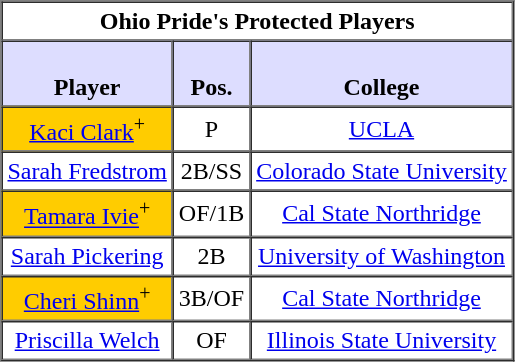<table style="text-align: center" border="1" cellpadding="3" cellspacing="0">
<tr>
<th colspan=3>Ohio Pride's Protected Players</th>
</tr>
<tr>
<th style="background:#ddf;"><br>Player</th>
<th style="background:#ddf;"><br>Pos.</th>
<th style="background:#ddf;"><br>College</th>
</tr>
<tr>
<td style="background:#FFCC00;"><a href='#'>Kaci Clark</a><sup>+</sup></td>
<td>P</td>
<td><a href='#'>UCLA</a></td>
</tr>
<tr>
<td><a href='#'>Sarah Fredstrom</a></td>
<td>2B/SS</td>
<td><a href='#'>Colorado State University</a></td>
</tr>
<tr>
<td style="background:#FFCC00;"><a href='#'>Tamara Ivie</a><sup>+</sup></td>
<td>OF/1B</td>
<td><a href='#'>Cal State Northridge</a></td>
</tr>
<tr>
<td><a href='#'>Sarah Pickering</a></td>
<td>2B</td>
<td><a href='#'>University of Washington</a></td>
</tr>
<tr>
<td style="background:#FFCC00;"><a href='#'>Cheri Shinn</a><sup>+</sup></td>
<td>3B/OF</td>
<td><a href='#'>Cal State Northridge</a></td>
</tr>
<tr>
<td><a href='#'>Priscilla Welch</a></td>
<td>OF</td>
<td><a href='#'>Illinois State University</a></td>
</tr>
</table>
